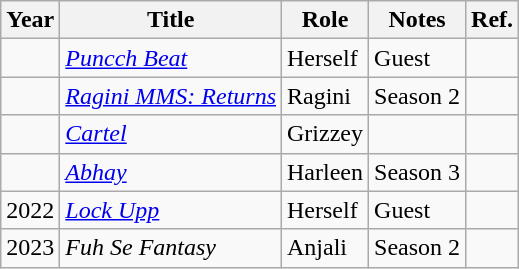<table class="wikitable sortable">
<tr>
<th scope="col">Year</th>
<th scope="col">Title</th>
<th scope="col">Role</th>
<th scope="col" class="unsortable">Notes</th>
<th scope="col">Ref.</th>
</tr>
<tr>
<td></td>
<td><em><a href='#'>Puncch Beat</a></em></td>
<td>Herself</td>
<td>Guest</td>
<td style="text-align:center;"></td>
</tr>
<tr>
<td></td>
<td><em><a href='#'>Ragini MMS: Returns</a></em></td>
<td>Ragini</td>
<td>Season 2</td>
<td style="text-align:center;"></td>
</tr>
<tr>
<td></td>
<td><em><a href='#'>Cartel</a></em></td>
<td>Grizzey</td>
<td></td>
<td style="text-align:center;"></td>
</tr>
<tr>
<td></td>
<td><em><a href='#'>Abhay</a></em></td>
<td>Harleen</td>
<td>Season 3</td>
<td style="text-align:center;"></td>
</tr>
<tr>
<td>2022 </td>
<td><em><a href='#'>Lock Upp</a></em></td>
<td>Herself</td>
<td>Guest</td>
<td style="text-align:center;"></td>
</tr>
<tr>
<td>2023</td>
<td><em>Fuh Se Fantasy</em></td>
<td>Anjali</td>
<td>Season 2</td>
<td></td>
</tr>
</table>
